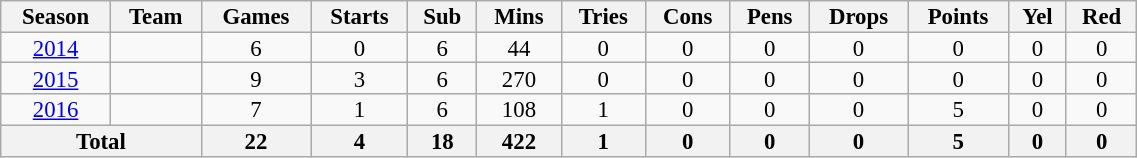<table class="wikitable" style="text-align:center; line-height:90%; font-size:95%; width:60%;">
<tr>
<th>Season</th>
<th>Team</th>
<th>Games</th>
<th>Starts</th>
<th>Sub</th>
<th>Mins</th>
<th>Tries</th>
<th>Cons</th>
<th>Pens</th>
<th>Drops</th>
<th>Points</th>
<th>Yel</th>
<th>Red</th>
</tr>
<tr>
<td><a href='#'>2014</a></td>
<td></td>
<td>6</td>
<td>0</td>
<td>6</td>
<td>44</td>
<td>0</td>
<td>0</td>
<td>0</td>
<td>0</td>
<td>0</td>
<td>0</td>
<td>0</td>
</tr>
<tr>
<td><a href='#'>2015</a></td>
<td></td>
<td>9</td>
<td>3</td>
<td>6</td>
<td>270</td>
<td>0</td>
<td>0</td>
<td>0</td>
<td>0</td>
<td>0</td>
<td>0</td>
<td>0</td>
</tr>
<tr>
<td><a href='#'>2016</a></td>
<td></td>
<td>7</td>
<td>1</td>
<td>6</td>
<td>108</td>
<td>1</td>
<td>0</td>
<td>0</td>
<td>0</td>
<td>5</td>
<td>0</td>
<td>0</td>
</tr>
<tr>
<th colspan="2">Total</th>
<th>22</th>
<th>4</th>
<th>18</th>
<th>422</th>
<th>1</th>
<th>0</th>
<th>0</th>
<th>0</th>
<th>5</th>
<th>0</th>
<th>0</th>
</tr>
</table>
